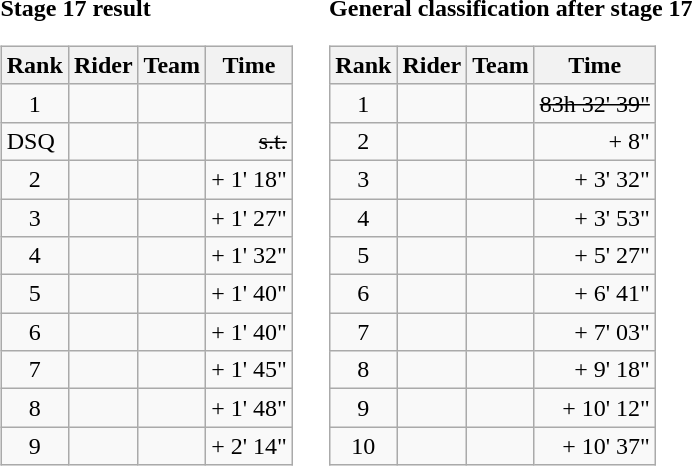<table>
<tr>
<td><strong>Stage 17 result</strong><br><table class="wikitable">
<tr>
<th scope="col">Rank</th>
<th scope="col">Rider</th>
<th scope="col">Team</th>
<th scope="col">Time</th>
</tr>
<tr>
<td style="text-align:center;">1</td>
<td> </td>
<td></td>
<td style="text-align:right;"></td>
</tr>
<tr>
<td>DSQ</td>
<td><s> </s></td>
<td><s></s></td>
<td style="text-align:right;"><s> s.t.</s></td>
</tr>
<tr>
<td style="text-align:center;">2</td>
<td></td>
<td></td>
<td style="text-align:right;">+ 1' 18"</td>
</tr>
<tr>
<td style="text-align:center;">3</td>
<td></td>
<td></td>
<td style="text-align:right;">+ 1' 27"</td>
</tr>
<tr>
<td style="text-align:center;">4</td>
<td></td>
<td></td>
<td style="text-align:right;">+ 1' 32"</td>
</tr>
<tr>
<td style="text-align:center;">5</td>
<td></td>
<td></td>
<td style="text-align:right;">+ 1' 40"</td>
</tr>
<tr>
<td style="text-align:center;">6</td>
<td></td>
<td></td>
<td style="text-align:right;">+ 1' 40"</td>
</tr>
<tr>
<td style="text-align:center;">7</td>
<td> </td>
<td></td>
<td style="text-align:right;">+ 1' 45"</td>
</tr>
<tr>
<td style="text-align:center;">8</td>
<td></td>
<td></td>
<td style="text-align:right;">+ 1' 48"</td>
</tr>
<tr>
<td style="text-align:center;">9</td>
<td></td>
<td></td>
<td style="text-align:right;">+ 2' 14"</td>
</tr>
</table>
</td>
<td></td>
<td><strong>General classification after stage 17</strong><br><table class="wikitable">
<tr>
<th scope="col">Rank</th>
<th scope="col">Rider</th>
<th scope="col">Team</th>
<th scope="col">Time</th>
</tr>
<tr>
<td style="text-align:center;">1</td>
<td><s> </s></td>
<td><s></s></td>
<td style="text-align:right;"><s> 83h 32' 39"</s></td>
</tr>
<tr>
<td style="text-align:center;">2</td>
<td> </td>
<td></td>
<td style="text-align:right;">+ 8"</td>
</tr>
<tr>
<td style="text-align:center;">3</td>
<td></td>
<td></td>
<td style="text-align:right;">+ 3' 32"</td>
</tr>
<tr>
<td style="text-align:center;">4</td>
<td></td>
<td></td>
<td style="text-align:right;">+ 3' 53"</td>
</tr>
<tr>
<td style="text-align:center;">5</td>
<td></td>
<td></td>
<td style="text-align:right;">+ 5' 27"</td>
</tr>
<tr>
<td style="text-align:center;">6</td>
<td></td>
<td></td>
<td style="text-align:right;">+ 6' 41"</td>
</tr>
<tr>
<td style="text-align:center;">7</td>
<td></td>
<td></td>
<td style="text-align:right;">+ 7' 03"</td>
</tr>
<tr>
<td style="text-align:center;">8</td>
<td></td>
<td></td>
<td style="text-align:right;">+ 9' 18"</td>
</tr>
<tr>
<td style="text-align:center;">9</td>
<td></td>
<td></td>
<td style="text-align:right;">+ 10' 12"</td>
</tr>
<tr>
<td style="text-align:center;">10</td>
<td> </td>
<td></td>
<td style="text-align:right;">+ 10' 37"</td>
</tr>
</table>
</td>
</tr>
</table>
